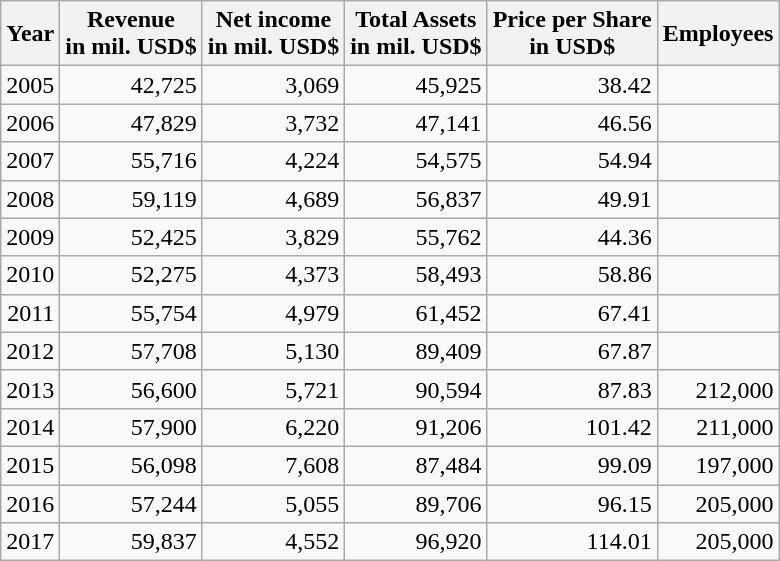<table class="wikitable float-left" style="text-align: right;">
<tr>
<th>Year</th>
<th>Revenue<br>in mil. USD$</th>
<th>Net income<br>in mil. USD$</th>
<th>Total Assets<br>in mil. USD$</th>
<th>Price per Share<br>in USD$</th>
<th>Employees</th>
</tr>
<tr>
<td>2005</td>
<td>42,725</td>
<td>3,069</td>
<td>45,925</td>
<td>38.42</td>
<td></td>
</tr>
<tr>
<td>2006</td>
<td>47,829</td>
<td>3,732</td>
<td>47,141</td>
<td>46.56</td>
<td></td>
</tr>
<tr>
<td>2007</td>
<td>55,716</td>
<td>4,224</td>
<td>54,575</td>
<td>54.94</td>
<td></td>
</tr>
<tr>
<td>2008</td>
<td>59,119</td>
<td>4,689</td>
<td>56,837</td>
<td>49.91</td>
<td></td>
</tr>
<tr>
<td>2009</td>
<td>52,425</td>
<td>3,829</td>
<td>55,762</td>
<td>44.36</td>
<td></td>
</tr>
<tr>
<td>2010</td>
<td>52,275</td>
<td>4,373</td>
<td>58,493</td>
<td>58.86</td>
<td></td>
</tr>
<tr>
<td>2011</td>
<td>55,754</td>
<td>4,979</td>
<td>61,452</td>
<td>67.41</td>
<td></td>
</tr>
<tr>
<td>2012</td>
<td>57,708</td>
<td>5,130</td>
<td>89,409</td>
<td>67.87</td>
<td></td>
</tr>
<tr>
<td>2013</td>
<td>56,600</td>
<td>5,721</td>
<td>90,594</td>
<td>87.83</td>
<td>212,000</td>
</tr>
<tr>
<td>2014</td>
<td>57,900</td>
<td>6,220</td>
<td>91,206</td>
<td>101.42</td>
<td>211,000</td>
</tr>
<tr>
<td>2015</td>
<td>56,098</td>
<td>7,608</td>
<td>87,484</td>
<td>99.09</td>
<td>197,000</td>
</tr>
<tr>
<td>2016</td>
<td>57,244</td>
<td>5,055</td>
<td>89,706</td>
<td>96.15</td>
<td>205,000</td>
</tr>
<tr>
<td>2017</td>
<td>59,837</td>
<td>4,552</td>
<td>96,920</td>
<td>114.01</td>
<td>205,000</td>
</tr>
</table>
